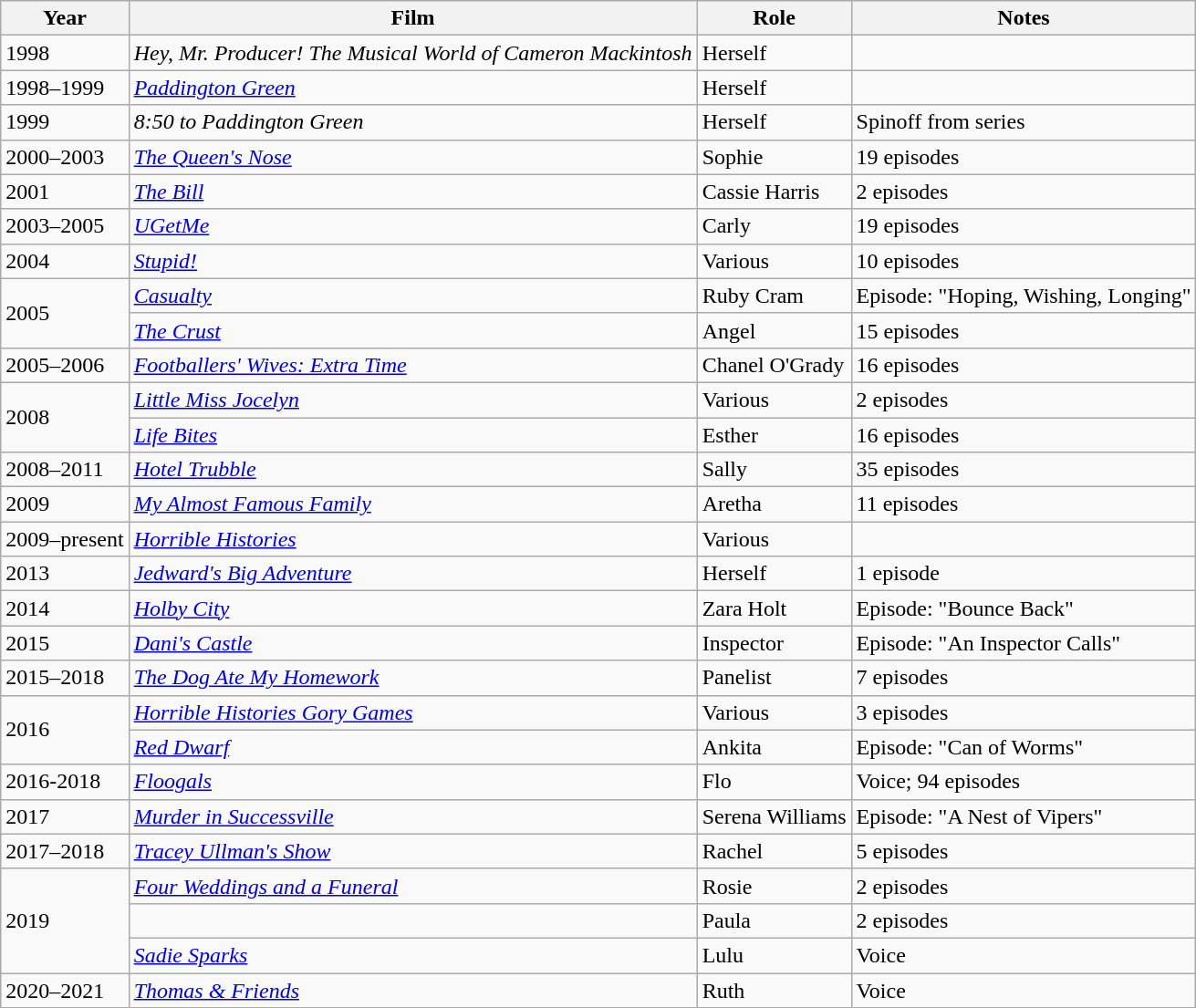<table class="wikitable sortable">
<tr>
<th>Year</th>
<th>Film</th>
<th>Role</th>
<th>Notes</th>
</tr>
<tr>
<td>1998</td>
<td><em>Hey, Mr. Producer! The Musical World of Cameron Mackintosh</em></td>
<td>Herself</td>
<td></td>
</tr>
<tr>
<td>1998–1999</td>
<td><em><a href='#'>Paddington Green</a></em></td>
<td>Herself</td>
<td></td>
</tr>
<tr>
<td>1999</td>
<td><em>8:50 to Paddington Green</em></td>
<td>Herself</td>
<td>Spinoff from series</td>
</tr>
<tr>
<td>2000–2003</td>
<td><em><a href='#'>The Queen's Nose</a></em></td>
<td>Sophie</td>
<td>19 episodes</td>
</tr>
<tr>
<td>2001</td>
<td><em><a href='#'>The Bill</a></em></td>
<td>Cassie Harris</td>
<td>2 episodes</td>
</tr>
<tr>
<td>2003–2005</td>
<td><em><a href='#'>UGetMe</a></em></td>
<td>Carly</td>
<td>19 episodes</td>
</tr>
<tr>
<td>2004</td>
<td><em><a href='#'>Stupid!</a></em></td>
<td>Various</td>
<td>10 episodes</td>
</tr>
<tr>
<td rowspan="2">2005</td>
<td><em><a href='#'>Casualty</a></em></td>
<td>Ruby Cram</td>
<td>Episode: "Hoping, Wishing, Longing"</td>
</tr>
<tr>
<td><em><a href='#'>The Crust</a></em></td>
<td>Angel</td>
<td>15 episodes</td>
</tr>
<tr>
<td>2005–2006</td>
<td><em><a href='#'>Footballers' Wives: Extra Time</a></em></td>
<td>Chanel O'Grady</td>
<td>16 episodes</td>
</tr>
<tr>
<td rowspan="2">2008</td>
<td><em><a href='#'>Little Miss Jocelyn</a></em></td>
<td>Various</td>
<td>2 episodes</td>
</tr>
<tr>
<td><em><a href='#'>Life Bites</a></em></td>
<td>Esther</td>
<td>16 episodes</td>
</tr>
<tr>
<td>2008–2011</td>
<td><em><a href='#'>Hotel Trubble</a></em></td>
<td>Sally</td>
<td>35 episodes</td>
</tr>
<tr>
<td>2009</td>
<td><em><a href='#'>My Almost Famous Family</a></em></td>
<td>Aretha</td>
<td>11 episodes</td>
</tr>
<tr>
<td>2009–present</td>
<td><em><a href='#'>Horrible Histories</a></em></td>
<td>Various</td>
<td></td>
</tr>
<tr>
<td>2013</td>
<td><em><a href='#'>Jedward's Big Adventure</a></em></td>
<td>Herself</td>
<td>1 episode</td>
</tr>
<tr>
<td>2014</td>
<td><em><a href='#'>Holby City</a></em></td>
<td>Zara Holt</td>
<td>Episode: "Bounce Back"</td>
</tr>
<tr>
<td>2015</td>
<td><em><a href='#'>Dani's Castle</a></em></td>
<td>Inspector</td>
<td>Episode: "An Inspector Calls"</td>
</tr>
<tr>
<td>2015–2018</td>
<td><em><a href='#'>The Dog Ate My Homework</a></em></td>
<td>Panelist</td>
<td>7 episodes</td>
</tr>
<tr>
<td rowspan="2">2016</td>
<td><em><a href='#'>Horrible Histories Gory Games</a></em></td>
<td>Various</td>
<td>3 episodes</td>
</tr>
<tr>
<td><em><a href='#'>Red Dwarf</a></em></td>
<td>Ankita</td>
<td>Episode: "Can of Worms"</td>
</tr>
<tr>
<td>2016-2018</td>
<td><em><a href='#'>Floogals</a></em></td>
<td>Flo</td>
<td>Voice; 94 episodes</td>
</tr>
<tr>
<td>2017</td>
<td><em><a href='#'>Murder in Successville</a></em></td>
<td>Serena Williams</td>
<td>Episode: "A Nest of Vipers"</td>
</tr>
<tr>
<td>2017–2018</td>
<td><em><a href='#'>Tracey Ullman's Show</a></em></td>
<td>Rachel</td>
<td>5 episodes</td>
</tr>
<tr>
<td rowspan="3">2019</td>
<td><em><a href='#'>Four Weddings and a Funeral</a></em></td>
<td>Rosie</td>
<td>2 episodes</td>
</tr>
<tr>
<td><em></em></td>
<td>Paula</td>
<td>2 episodes</td>
</tr>
<tr>
<td><em><a href='#'>Sadie Sparks</a></em></td>
<td>Lulu</td>
<td>Voice</td>
</tr>
<tr>
<td>2020–2021</td>
<td><em><a href='#'>Thomas & Friends</a></em></td>
<td>Ruth</td>
<td>Voice</td>
</tr>
</table>
